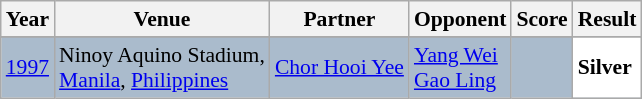<table class="sortable wikitable" style="font-size: 90%;">
<tr>
<th>Year</th>
<th>Venue</th>
<th>Partner</th>
<th>Opponent</th>
<th>Score</th>
<th>Result</th>
</tr>
<tr>
</tr>
<tr style="background:#AABBCC">
<td align="center"><a href='#'>1997</a></td>
<td align="left">Ninoy Aquino Stadium,<br><a href='#'>Manila</a>, <a href='#'>Philippines</a></td>
<td align="left"> <a href='#'>Chor Hooi Yee</a></td>
<td align="left"> <a href='#'>Yang Wei</a> <br>  <a href='#'>Gao Ling</a></td>
<td align="left"></td>
<td style="text-align:left; background:white"> <strong>Silver</strong></td>
</tr>
</table>
